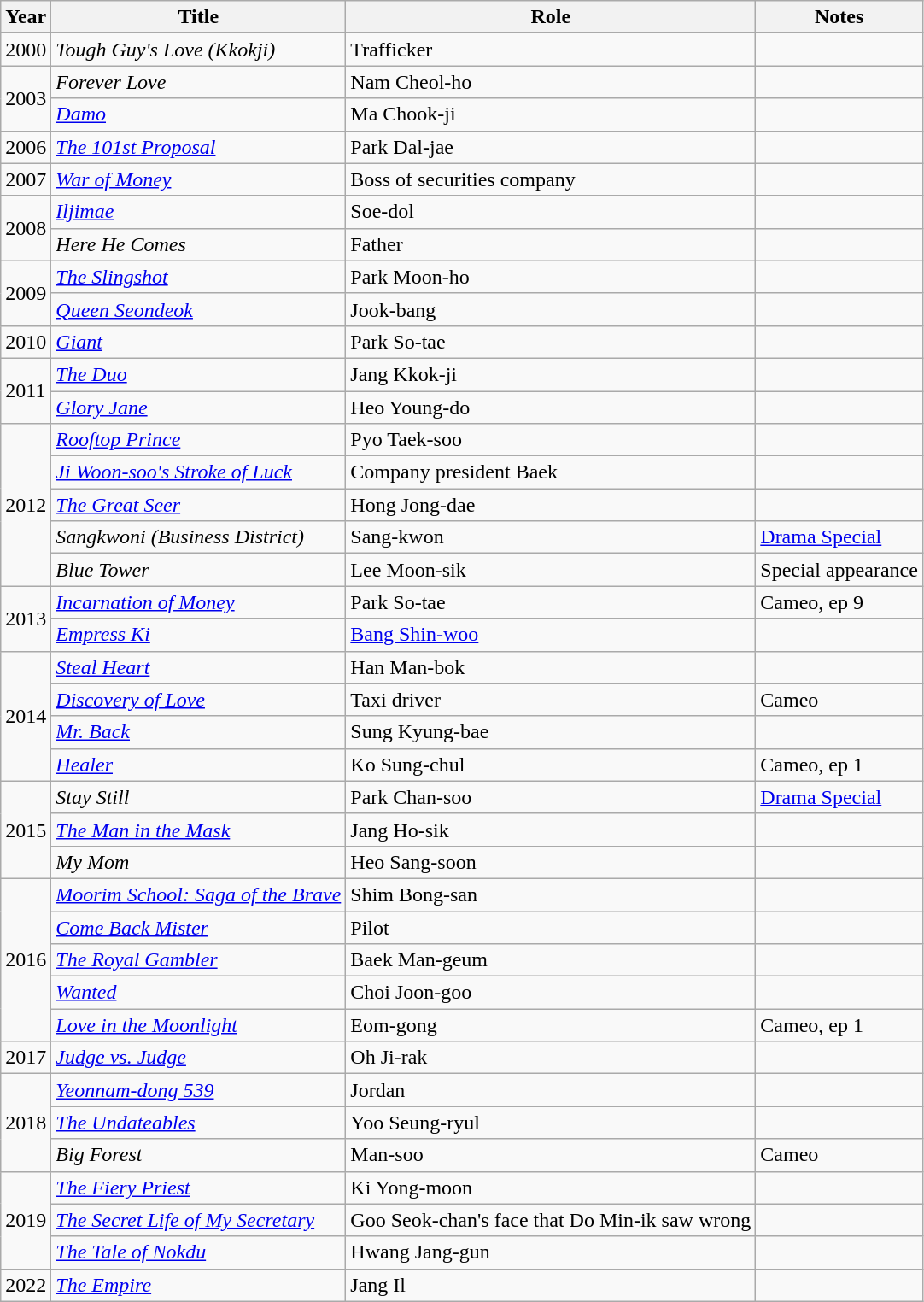<table class="wikitable sortable">
<tr>
<th>Year</th>
<th>Title</th>
<th>Role</th>
<th>Notes</th>
</tr>
<tr>
<td>2000</td>
<td><em>Tough Guy's Love (Kkokji)</em></td>
<td>Trafficker</td>
<td></td>
</tr>
<tr>
<td rowspan=2>2003</td>
<td><em>Forever Love</em></td>
<td>Nam Cheol-ho</td>
<td></td>
</tr>
<tr>
<td><em><a href='#'>Damo</a></em></td>
<td>Ma Chook-ji</td>
<td></td>
</tr>
<tr>
<td>2006</td>
<td><em><a href='#'>The 101st Proposal</a></em></td>
<td>Park Dal-jae</td>
<td></td>
</tr>
<tr>
<td>2007</td>
<td><em><a href='#'>War of Money</a></em></td>
<td>Boss of securities company</td>
<td></td>
</tr>
<tr>
<td rowspan=2>2008</td>
<td><em><a href='#'>Iljimae</a></em></td>
<td>Soe-dol</td>
<td></td>
</tr>
<tr>
<td><em>Here He Comes</em></td>
<td>Father</td>
<td></td>
</tr>
<tr>
<td rowspan=2>2009</td>
<td><em><a href='#'>The Slingshot</a></em></td>
<td>Park Moon-ho</td>
<td></td>
</tr>
<tr>
<td><em><a href='#'>Queen Seondeok</a></em></td>
<td>Jook-bang</td>
<td></td>
</tr>
<tr>
<td>2010</td>
<td><em><a href='#'>Giant</a></em></td>
<td>Park So-tae</td>
<td></td>
</tr>
<tr>
<td rowspan=2>2011</td>
<td><em><a href='#'>The Duo</a></em></td>
<td>Jang Kkok-ji</td>
<td></td>
</tr>
<tr>
<td><em><a href='#'>Glory Jane</a></em></td>
<td>Heo Young-do</td>
<td></td>
</tr>
<tr>
<td rowspan=5>2012</td>
<td><em><a href='#'>Rooftop Prince</a></em></td>
<td>Pyo Taek-soo</td>
<td></td>
</tr>
<tr>
<td><em><a href='#'>Ji Woon-soo's Stroke of Luck</a></em></td>
<td>Company president Baek</td>
<td></td>
</tr>
<tr>
<td><em><a href='#'>The Great Seer</a></em></td>
<td>Hong Jong-dae</td>
<td></td>
</tr>
<tr>
<td><em>Sangkwoni (Business District)</em></td>
<td>Sang-kwon</td>
<td><a href='#'>Drama Special</a></td>
</tr>
<tr>
<td><em>Blue Tower</em></td>
<td>Lee Moon-sik</td>
<td>Special appearance</td>
</tr>
<tr>
<td rowspan=2>2013</td>
<td><em><a href='#'>Incarnation of Money</a></em></td>
<td>Park So-tae</td>
<td>Cameo, ep 9</td>
</tr>
<tr>
<td><em><a href='#'>Empress Ki</a></em></td>
<td><a href='#'>Bang Shin-woo</a></td>
<td></td>
</tr>
<tr>
<td rowspan=4>2014</td>
<td><em><a href='#'>Steal Heart</a></em></td>
<td>Han Man-bok</td>
<td></td>
</tr>
<tr>
<td><em><a href='#'>Discovery of Love</a></em></td>
<td>Taxi driver</td>
<td>Cameo</td>
</tr>
<tr>
<td><em><a href='#'>Mr. Back</a></em></td>
<td>Sung Kyung-bae</td>
<td></td>
</tr>
<tr>
<td><em><a href='#'>Healer</a></em></td>
<td>Ko Sung-chul</td>
<td>Cameo, ep 1</td>
</tr>
<tr>
<td rowspan=3>2015</td>
<td><em>Stay Still</em></td>
<td>Park Chan-soo</td>
<td><a href='#'>Drama Special</a></td>
</tr>
<tr>
<td><em><a href='#'>The Man in the Mask</a></em></td>
<td>Jang Ho-sik</td>
<td></td>
</tr>
<tr>
<td><em>My Mom</em></td>
<td>Heo Sang-soon</td>
<td></td>
</tr>
<tr>
<td rowspan=5>2016</td>
<td><em><a href='#'>Moorim School: Saga of the Brave</a></em></td>
<td>Shim Bong-san</td>
<td></td>
</tr>
<tr>
<td><em><a href='#'>Come Back Mister</a></em></td>
<td>Pilot</td>
<td></td>
</tr>
<tr>
<td><em><a href='#'>The Royal Gambler</a></em></td>
<td>Baek Man-geum</td>
<td></td>
</tr>
<tr>
<td><em><a href='#'>Wanted</a></em></td>
<td>Choi Joon-goo</td>
<td></td>
</tr>
<tr>
<td><em><a href='#'>Love in the Moonlight</a></em></td>
<td>Eom-gong</td>
<td>Cameo, ep 1</td>
</tr>
<tr>
<td>2017</td>
<td><em><a href='#'>Judge vs. Judge</a></em></td>
<td>Oh Ji-rak</td>
<td></td>
</tr>
<tr>
<td rowspan=3>2018</td>
<td><em><a href='#'>Yeonnam-dong 539</a></em></td>
<td>Jordan</td>
<td></td>
</tr>
<tr>
<td><em><a href='#'>The Undateables</a></em></td>
<td>Yoo Seung-ryul</td>
<td></td>
</tr>
<tr>
<td><em>Big Forest</em></td>
<td>Man-soo</td>
<td>Cameo</td>
</tr>
<tr>
<td rowspan=3>2019</td>
<td><em><a href='#'>The Fiery Priest</a></em></td>
<td>Ki Yong-moon</td>
<td></td>
</tr>
<tr>
<td><em><a href='#'>The Secret Life of My Secretary</a></em></td>
<td>Goo Seok-chan's face that Do Min-ik saw wrong</td>
<td></td>
</tr>
<tr>
<td><em><a href='#'>The Tale of Nokdu</a></em></td>
<td>Hwang Jang-gun</td>
<td></td>
</tr>
<tr>
<td>2022</td>
<td><em><a href='#'>The Empire</a></em></td>
<td>Jang Il</td>
<td></td>
</tr>
</table>
